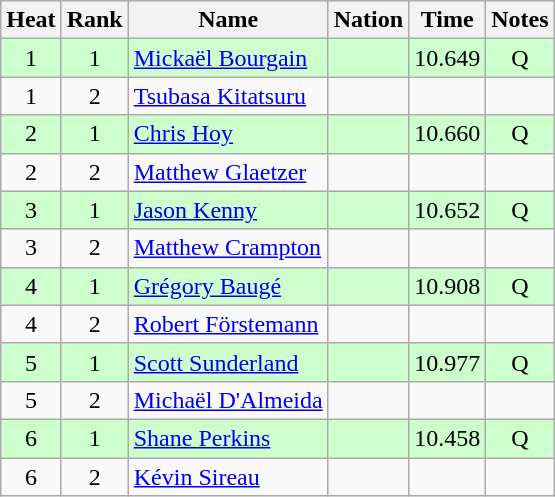<table class="wikitable sortable" style="text-align:center">
<tr>
<th>Heat</th>
<th>Rank</th>
<th>Name</th>
<th>Nation</th>
<th>Time</th>
<th>Notes</th>
</tr>
<tr bgcolor=ccffcc>
<td>1</td>
<td>1</td>
<td align=left><a href='#'>Mickaël Bourgain</a></td>
<td align=left></td>
<td>10.649</td>
<td>Q</td>
</tr>
<tr>
<td>1</td>
<td>2</td>
<td align=left><a href='#'>Tsubasa Kitatsuru</a></td>
<td align=left></td>
<td></td>
<td></td>
</tr>
<tr bgcolor=ccffcc>
<td>2</td>
<td>1</td>
<td align=left><a href='#'>Chris Hoy</a></td>
<td align=left></td>
<td>10.660</td>
<td>Q</td>
</tr>
<tr>
<td>2</td>
<td>2</td>
<td align=left><a href='#'>Matthew Glaetzer</a></td>
<td align=left></td>
<td></td>
<td></td>
</tr>
<tr bgcolor=ccffcc>
<td>3</td>
<td>1</td>
<td align=left><a href='#'>Jason Kenny</a></td>
<td align=left></td>
<td>10.652</td>
<td>Q</td>
</tr>
<tr>
<td>3</td>
<td>2</td>
<td align=left><a href='#'>Matthew Crampton</a></td>
<td align=left></td>
<td></td>
<td></td>
</tr>
<tr bgcolor=ccffcc>
<td>4</td>
<td>1</td>
<td align=left><a href='#'>Grégory Baugé</a></td>
<td align=left></td>
<td>10.908</td>
<td>Q</td>
</tr>
<tr>
<td>4</td>
<td>2</td>
<td align=left><a href='#'>Robert Förstemann</a></td>
<td align=left></td>
<td></td>
<td></td>
</tr>
<tr bgcolor=ccffcc>
<td>5</td>
<td>1</td>
<td align=left><a href='#'>Scott Sunderland</a></td>
<td align=left></td>
<td>10.977</td>
<td>Q</td>
</tr>
<tr>
<td>5</td>
<td>2</td>
<td align=left><a href='#'>Michaël D'Almeida</a></td>
<td align=left></td>
<td></td>
<td></td>
</tr>
<tr bgcolor=ccffcc>
<td>6</td>
<td>1</td>
<td align=left><a href='#'>Shane Perkins</a></td>
<td align=left></td>
<td>10.458</td>
<td>Q</td>
</tr>
<tr>
<td>6</td>
<td>2</td>
<td align=left><a href='#'>Kévin Sireau</a></td>
<td align=left></td>
<td></td>
<td></td>
</tr>
</table>
